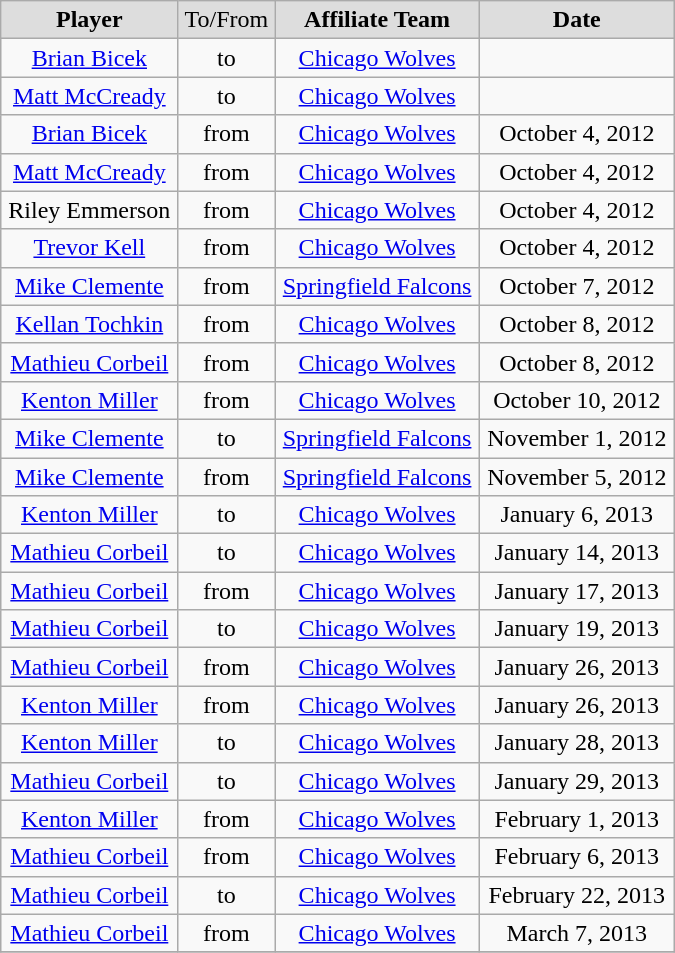<table class="wikitable" style="text-align: center; width: 450px; height: 200px;">
<tr align="center" bgcolor="#dddddd">
<td><strong>Player</strong></td>
<td>To/From</td>
<td><strong>Affiliate Team</strong></td>
<td><strong>Date</strong></td>
</tr>
<tr>
<td><a href='#'>Brian Bicek</a></td>
<td>to</td>
<td><a href='#'>Chicago Wolves</a></td>
<td></td>
</tr>
<tr>
<td><a href='#'>Matt McCready</a></td>
<td>to</td>
<td><a href='#'>Chicago Wolves</a></td>
<td></td>
</tr>
<tr>
<td><a href='#'>Brian Bicek</a></td>
<td>from</td>
<td><a href='#'>Chicago Wolves</a></td>
<td>October 4, 2012</td>
</tr>
<tr>
<td><a href='#'>Matt McCready</a></td>
<td>from</td>
<td><a href='#'>Chicago Wolves</a></td>
<td>October 4, 2012</td>
</tr>
<tr>
<td>Riley Emmerson</td>
<td>from</td>
<td><a href='#'>Chicago Wolves</a></td>
<td>October 4, 2012</td>
</tr>
<tr>
<td><a href='#'>Trevor Kell</a></td>
<td>from</td>
<td><a href='#'>Chicago Wolves</a></td>
<td>October 4, 2012</td>
</tr>
<tr>
<td><a href='#'>Mike Clemente</a></td>
<td>from</td>
<td><a href='#'>Springfield Falcons</a></td>
<td>October 7, 2012</td>
</tr>
<tr>
<td><a href='#'>Kellan Tochkin</a></td>
<td>from</td>
<td><a href='#'>Chicago Wolves</a></td>
<td>October 8, 2012</td>
</tr>
<tr>
<td><a href='#'>Mathieu Corbeil</a></td>
<td>from</td>
<td><a href='#'>Chicago Wolves</a></td>
<td>October 8, 2012</td>
</tr>
<tr>
<td><a href='#'>Kenton Miller</a></td>
<td>from</td>
<td><a href='#'>Chicago Wolves</a></td>
<td>October 10, 2012</td>
</tr>
<tr>
<td><a href='#'>Mike Clemente</a></td>
<td>to</td>
<td><a href='#'>Springfield Falcons</a></td>
<td>November 1, 2012</td>
</tr>
<tr>
<td><a href='#'>Mike Clemente</a></td>
<td>from</td>
<td><a href='#'>Springfield Falcons</a></td>
<td>November 5, 2012</td>
</tr>
<tr>
<td><a href='#'>Kenton Miller</a></td>
<td>to</td>
<td><a href='#'>Chicago Wolves</a></td>
<td>January 6, 2013</td>
</tr>
<tr>
<td><a href='#'>Mathieu Corbeil</a></td>
<td>to</td>
<td><a href='#'>Chicago Wolves</a></td>
<td>January 14, 2013</td>
</tr>
<tr>
<td><a href='#'>Mathieu Corbeil</a></td>
<td>from</td>
<td><a href='#'>Chicago Wolves</a></td>
<td>January 17, 2013</td>
</tr>
<tr>
<td><a href='#'>Mathieu Corbeil</a></td>
<td>to</td>
<td><a href='#'>Chicago Wolves</a></td>
<td>January 19, 2013</td>
</tr>
<tr>
<td><a href='#'>Mathieu Corbeil</a></td>
<td>from</td>
<td><a href='#'>Chicago Wolves</a></td>
<td>January 26, 2013</td>
</tr>
<tr>
<td><a href='#'>Kenton Miller</a></td>
<td>from</td>
<td><a href='#'>Chicago Wolves</a></td>
<td>January 26, 2013</td>
</tr>
<tr>
<td><a href='#'>Kenton Miller</a></td>
<td>to</td>
<td><a href='#'>Chicago Wolves</a></td>
<td>January 28, 2013</td>
</tr>
<tr>
<td><a href='#'>Mathieu Corbeil</a></td>
<td>to</td>
<td><a href='#'>Chicago Wolves</a></td>
<td>January 29, 2013</td>
</tr>
<tr>
<td><a href='#'>Kenton Miller</a></td>
<td>from</td>
<td><a href='#'>Chicago Wolves</a></td>
<td>February 1, 2013</td>
</tr>
<tr>
<td><a href='#'>Mathieu Corbeil</a></td>
<td>from</td>
<td><a href='#'>Chicago Wolves</a></td>
<td>February 6, 2013</td>
</tr>
<tr>
<td><a href='#'>Mathieu Corbeil</a></td>
<td>to</td>
<td><a href='#'>Chicago Wolves</a></td>
<td>February 22, 2013</td>
</tr>
<tr>
<td><a href='#'>Mathieu Corbeil</a></td>
<td>from</td>
<td><a href='#'>Chicago Wolves</a></td>
<td>March 7, 2013</td>
</tr>
<tr>
</tr>
</table>
